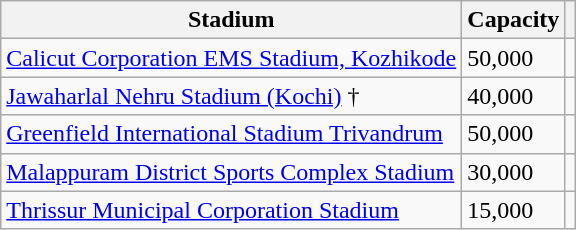<table class="wikitable">
<tr>
<th>Stadium</th>
<th>Capacity</th>
<th></th>
</tr>
<tr>
<td><a href='#'>Calicut Corporation EMS Stadium, Kozhikode</a></td>
<td>50,000</td>
<td><br></td>
</tr>
<tr>
<td><a href='#'>Jawaharlal Nehru Stadium (Kochi)</a> †</td>
<td>40,000</td>
<td></td>
</tr>
<tr>
<td><a href='#'>Greenfield International Stadium Trivandrum</a></td>
<td>50,000</td>
<td></td>
</tr>
<tr>
<td><a href='#'>Malappuram District Sports Complex Stadium</a></td>
<td>30,000</td>
<td></td>
</tr>
<tr>
<td><a href='#'>Thrissur Municipal Corporation Stadium</a></td>
<td>15,000</td>
<td></td>
</tr>
</table>
